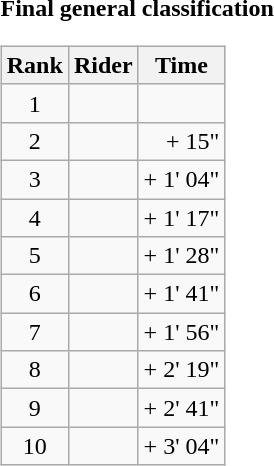<table>
<tr>
<td><strong>Final general classification</strong><br><table class="wikitable">
<tr>
<th scope="col">Rank</th>
<th scope="col">Rider</th>
<th scope="col">Time</th>
</tr>
<tr>
<td style="text-align:center;">1</td>
<td></td>
<td style="text-align:right;"></td>
</tr>
<tr>
<td style="text-align:center;">2</td>
<td></td>
<td style="text-align:right;">+ 15"</td>
</tr>
<tr>
<td style="text-align:center;">3</td>
<td></td>
<td style="text-align:right;">+ 1' 04"</td>
</tr>
<tr>
<td style="text-align:center;">4</td>
<td></td>
<td style="text-align:right;">+ 1' 17"</td>
</tr>
<tr>
<td style="text-align:center;">5</td>
<td></td>
<td style="text-align:right;">+ 1' 28"</td>
</tr>
<tr>
<td style="text-align:center;">6</td>
<td></td>
<td style="text-align:right;">+ 1' 41"</td>
</tr>
<tr>
<td style="text-align:center;">7</td>
<td></td>
<td style="text-align:right;">+ 1' 56"</td>
</tr>
<tr>
<td style="text-align:center;">8</td>
<td></td>
<td style="text-align:right;">+ 2' 19"</td>
</tr>
<tr>
<td style="text-align:center;">9</td>
<td></td>
<td style="text-align:right;">+ 2' 41"</td>
</tr>
<tr>
<td style="text-align:center;">10</td>
<td></td>
<td style="text-align:right;">+ 3' 04"</td>
</tr>
</table>
</td>
</tr>
</table>
